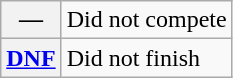<table class="wikitable">
<tr>
<th scope="row">—</th>
<td>Did not compete</td>
</tr>
<tr>
<th scope="row"><a href='#'>DNF</a></th>
<td>Did not finish</td>
</tr>
</table>
